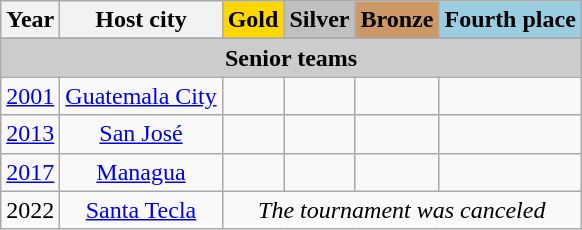<table class="wikitable" style="text-align: center;">
<tr>
<th>Year</th>
<th>Host city</th>
<th style="background:gold">Gold</th>
<th style="background:silver">Silver</th>
<th style="background:#c96">Bronze</th>
<th style="background:#9acddf">Fourth place</th>
</tr>
<tr>
</tr>
<tr bgcolor=#cccccc align=center>
<td colspan=7><strong>Senior teams</strong></td>
</tr>
<tr>
<td><a href='#'>2001</a></td>
<td>  <a href='#'>Guatemala City</a></td>
<td><strong></strong></td>
<td></td>
<td></td>
<td></td>
</tr>
<tr>
<td><a href='#'>2013</a></td>
<td>  <a href='#'>San José</a></td>
<td><strong></strong></td>
<td></td>
<td></td>
<td></td>
</tr>
<tr>
<td><a href='#'>2017</a></td>
<td> <a href='#'>Managua</a></td>
<td><strong></strong></td>
<td></td>
<td></td>
<td></td>
</tr>
<tr>
<td>2022</td>
<td> <a href='#'>Santa Tecla</a></td>
<td colspan=4><em>The tournament was canceled</em></td>
</tr>
</table>
